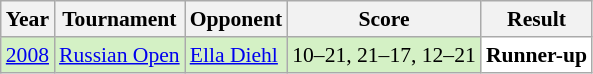<table class="sortable wikitable" style="font-size: 90%;">
<tr>
<th>Year</th>
<th>Tournament</th>
<th>Opponent</th>
<th>Score</th>
<th>Result</th>
</tr>
<tr style="background:#D4F1C5">
<td align="center"><a href='#'>2008</a></td>
<td align="left"><a href='#'>Russian Open</a></td>
<td align="left"> <a href='#'>Ella Diehl</a></td>
<td align="left">10–21, 21–17, 12–21</td>
<td style="text-align:left; background:white"> <strong>Runner-up</strong></td>
</tr>
</table>
